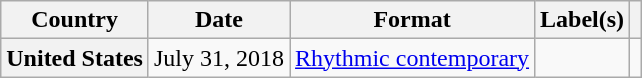<table class="wikitable plainrowheaders">
<tr>
<th scope="row">Country</th>
<th scope="row">Date</th>
<th scope="row">Format</th>
<th scope="row">Label(s)</th>
<th scope="row"></th>
</tr>
<tr>
<th scope="row">United States</th>
<td>July 31, 2018</td>
<td><a href='#'>Rhythmic contemporary</a></td>
<td></td>
<td></td>
</tr>
</table>
